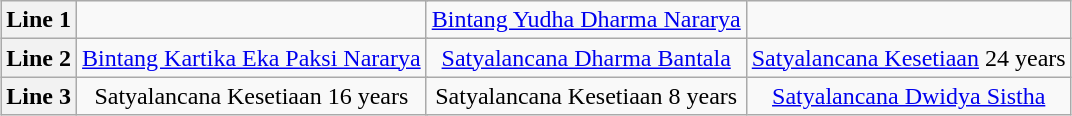<table class="wikitable" style="margin:1em auto; text-align:center;">
<tr>
<th>Line 1</th>
<td colspan="3"></td>
<td colspan="3"><a href='#'>Bintang Yudha Dharma Nararya</a></td>
<td colspan="3"></td>
</tr>
<tr>
<th>Line 2</th>
<td colspan="3"><a href='#'>Bintang Kartika Eka Paksi Nararya</a></td>
<td colspan="3"><a href='#'>Satyalancana Dharma Bantala</a></td>
<td colspan="3"><a href='#'>Satyalancana Kesetiaan</a> 24 years</td>
</tr>
<tr>
<th>Line 3</th>
<td colspan="3">Satyalancana Kesetiaan 16 years</td>
<td colspan="3">Satyalancana Kesetiaan 8 years</td>
<td colspan="3"><a href='#'>Satyalancana Dwidya Sistha</a></td>
</tr>
</table>
